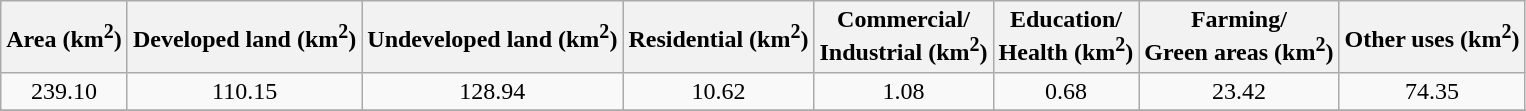<table class="wikitable" style="text-align: center;">
<tr>
<th>Area (km<sup>2</sup>)</th>
<th>Developed land (km<sup>2</sup>)</th>
<th>Undeveloped land (km<sup>2</sup>)</th>
<th>Residential (km<sup>2</sup>)</th>
<th>Commercial/<br> Industrial (km<sup>2</sup>)</th>
<th>Education/<br> Health (km<sup>2</sup>)</th>
<th>Farming/<br> Green areas (km<sup>2</sup>)</th>
<th>Other uses (km<sup>2</sup>)</th>
</tr>
<tr>
<td>239.10</td>
<td>110.15</td>
<td>128.94</td>
<td>10.62</td>
<td>1.08</td>
<td>0.68</td>
<td>23.42</td>
<td>74.35</td>
</tr>
<tr>
</tr>
</table>
